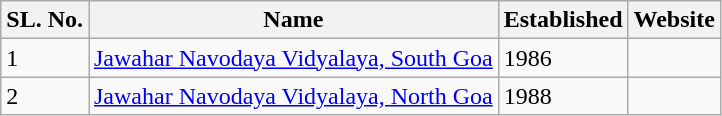<table class="wikitable sortable mw-collapsible">
<tr>
<th>SL. No.</th>
<th>Name</th>
<th>Established</th>
<th>Website</th>
</tr>
<tr>
<td>1</td>
<td><a href='#'>Jawahar Navodaya Vidyalaya, South Goa</a></td>
<td>1986</td>
<td></td>
</tr>
<tr>
<td>2</td>
<td><a href='#'>Jawahar Navodaya Vidyalaya, North Goa</a></td>
<td>1988</td>
<td></td>
</tr>
</table>
